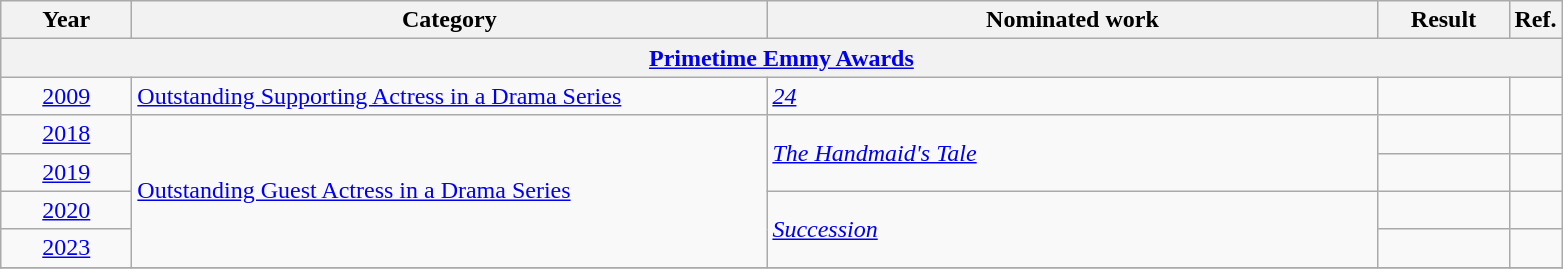<table class=wikitable>
<tr>
<th scope="col" style="width:5em;">Year</th>
<th scope="col" style="width:26em;">Category</th>
<th scope="col" style="width:25em;">Nominated work</th>
<th scope="col" style="width:5em;">Result</th>
<th>Ref.</th>
</tr>
<tr>
<th colspan=5><a href='#'>Primetime Emmy Awards</a></th>
</tr>
<tr>
<td style="text-align:center;"><a href='#'>2009</a></td>
<td><a href='#'>Outstanding Supporting Actress in a Drama Series</a></td>
<td><em><a href='#'>24</a></em></td>
<td></td>
<td></td>
</tr>
<tr>
<td style="text-align:center;"><a href='#'>2018</a></td>
<td rowspan="4"><a href='#'>Outstanding Guest Actress in a Drama Series</a></td>
<td rowspan=2><em><a href='#'>The Handmaid's Tale</a></em></td>
<td></td>
<td></td>
</tr>
<tr>
<td style="text-align:center;"><a href='#'>2019</a></td>
<td></td>
<td></td>
</tr>
<tr>
<td style="text-align:center;"><a href='#'>2020</a></td>
<td rowspan="2"><em><a href='#'>Succession</a></em></td>
<td></td>
<td></td>
</tr>
<tr>
<td style="text-align:center;"><a href='#'>2023</a></td>
<td></td>
<td></td>
</tr>
<tr>
</tr>
</table>
